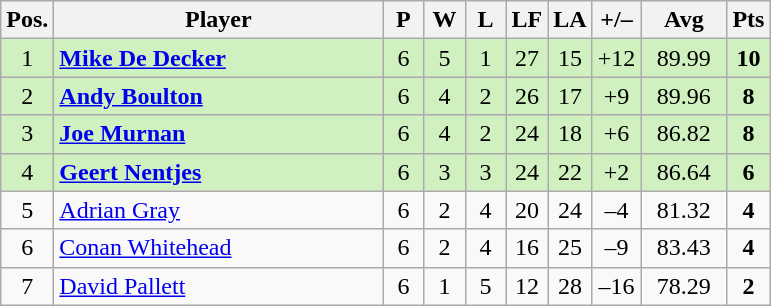<table class="wikitable" style="text-align:center; margin: 1em auto 1em auto, align:left">
<tr>
<th width=20>Pos.</th>
<th width=212>Player</th>
<th width=20>P</th>
<th width=20>W</th>
<th width=20>L</th>
<th width=20>LF</th>
<th width=20>LA</th>
<th width=25>+/–</th>
<th width=50>Avg</th>
<th width=20>Pts</th>
</tr>
<tr style="background:#D0F0C0;">
<td>1</td>
<td align=left> <strong><a href='#'>Mike De Decker</a></strong></td>
<td>6</td>
<td>5</td>
<td>1</td>
<td>27</td>
<td>15</td>
<td>+12</td>
<td>89.99</td>
<td><strong>10</strong></td>
</tr>
<tr style="background:#D0F0C0;">
<td>2</td>
<td align=left> <strong><a href='#'>Andy Boulton</a></strong></td>
<td>6</td>
<td>4</td>
<td>2</td>
<td>26</td>
<td>17</td>
<td>+9</td>
<td>89.96</td>
<td><strong>8</strong></td>
</tr>
<tr style="background:#D0F0C0;">
<td>3</td>
<td align=left> <strong><a href='#'>Joe Murnan</a></strong></td>
<td>6</td>
<td>4</td>
<td>2</td>
<td>24</td>
<td>18</td>
<td>+6</td>
<td>86.82</td>
<td><strong>8</strong></td>
</tr>
<tr style="background:#D0F0C0;">
<td>4</td>
<td align=left> <strong><a href='#'>Geert Nentjes</a></strong></td>
<td>6</td>
<td>3</td>
<td>3</td>
<td>24</td>
<td>22</td>
<td>+2</td>
<td>86.64</td>
<td><strong>6</strong></td>
</tr>
<tr style=>
<td>5</td>
<td align=left> <a href='#'>Adrian Gray</a></td>
<td>6</td>
<td>2</td>
<td>4</td>
<td>20</td>
<td>24</td>
<td>–4</td>
<td>81.32</td>
<td><strong>4</strong></td>
</tr>
<tr style=>
<td>6</td>
<td align=left> <a href='#'>Conan Whitehead</a></td>
<td>6</td>
<td>2</td>
<td>4</td>
<td>16</td>
<td>25</td>
<td>–9</td>
<td>83.43</td>
<td><strong>4</strong></td>
</tr>
<tr style=>
<td>7</td>
<td align=left> <a href='#'>David Pallett</a></td>
<td>6</td>
<td>1</td>
<td>5</td>
<td>12</td>
<td>28</td>
<td>–16</td>
<td>78.29</td>
<td><strong>2</strong></td>
</tr>
</table>
